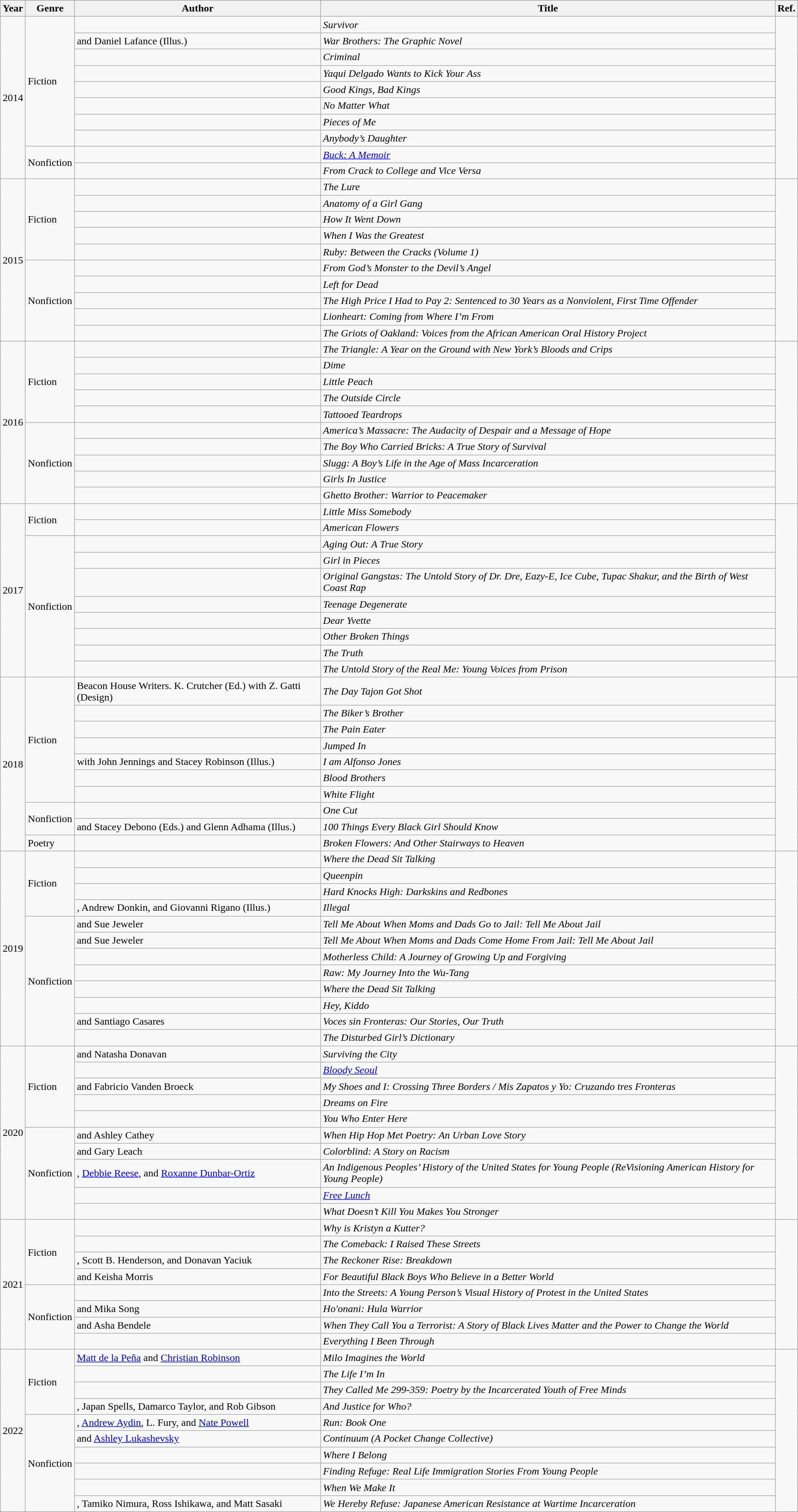<table class="wikitable">
<tr>
<th>Year</th>
<th>Genre</th>
<th>Author</th>
<th>Title</th>
<th>Ref.</th>
</tr>
<tr>
<td rowspan="10">2014</td>
<td rowspan="8">Fiction</td>
<td></td>
<td><em>Survivor</em></td>
<td rowspan="10"></td>
</tr>
<tr>
<td> and Daniel Lafance (Illus.)</td>
<td><em>War Brothers: The Graphic Novel</em></td>
</tr>
<tr>
<td></td>
<td><em>Criminal</em></td>
</tr>
<tr>
<td></td>
<td><em>Yaqui Delgado Wants to Kick Your Ass</em></td>
</tr>
<tr>
<td></td>
<td><em>Good Kings, Bad Kings</em></td>
</tr>
<tr>
<td></td>
<td><em>No Matter What</em></td>
</tr>
<tr>
<td></td>
<td><em>Pieces of Me</em></td>
</tr>
<tr>
<td></td>
<td><em>Anybody’s Daughter</em></td>
</tr>
<tr>
<td rowspan="2">Nonfiction</td>
<td></td>
<td><em><a href='#'>Buck: A Memoir</a></em></td>
</tr>
<tr>
<td></td>
<td><em>From Crack to College and Vice Versa</em></td>
</tr>
<tr>
<td rowspan="10">2015</td>
<td rowspan="5">Fiction</td>
<td></td>
<td><em>The Lure</em></td>
<td rowspan="10"></td>
</tr>
<tr>
<td></td>
<td><em>Anatomy of a Girl Gang</em></td>
</tr>
<tr>
<td></td>
<td><em>How It Went Down</em></td>
</tr>
<tr>
<td></td>
<td><em>When I Was the Greatest</em></td>
</tr>
<tr>
<td></td>
<td><em>Ruby: Between the Cracks (Volume 1)</em></td>
</tr>
<tr>
<td rowspan="5">Nonfiction</td>
<td></td>
<td><em>From God’s Monster to the Devil’s Angel</em></td>
</tr>
<tr>
<td></td>
<td><em>Left for Dead</em></td>
</tr>
<tr>
<td></td>
<td><em>The High Price I Had to Pay 2: Sentenced to 30 Years as a Nonviolent, First Time Offender</em></td>
</tr>
<tr>
<td></td>
<td><em>Lionheart: Coming from Where I’m From</em></td>
</tr>
<tr>
<td></td>
<td><em>The Griots of Oakland: Voices from the African American Oral History Project</em></td>
</tr>
<tr>
<td rowspan="10">2016</td>
<td rowspan="5">Fiction</td>
<td></td>
<td><em>The Triangle: A Year on the Ground with New York’s Bloods and Crips</em></td>
<td rowspan="10"></td>
</tr>
<tr>
<td></td>
<td><em>Dime</em></td>
</tr>
<tr>
<td></td>
<td><em>Little Peach</em></td>
</tr>
<tr>
<td></td>
<td><em>The Outside Circle</em></td>
</tr>
<tr>
<td></td>
<td><em>Tattooed Teardrops</em></td>
</tr>
<tr>
<td rowspan="5">Nonfiction</td>
<td></td>
<td><em>America’s Massacre: The Audacity of Despair and a Message of Hope</em></td>
</tr>
<tr>
<td></td>
<td><em>The Boy Who Carried Bricks: A True Story of Survival</em></td>
</tr>
<tr>
<td></td>
<td><em>Slugg: A Boy’s Life in the Age of Mass Incarceration</em></td>
</tr>
<tr>
<td></td>
<td><em>Girls In Justice</em></td>
</tr>
<tr>
<td></td>
<td><em>Ghetto Brother: Warrior to Peacemaker</em></td>
</tr>
<tr>
<td rowspan="10">2017</td>
<td rowspan="2">Fiction</td>
<td></td>
<td><em>Little Miss Somebody</em></td>
<td rowspan="10"></td>
</tr>
<tr>
<td></td>
<td><em>American Flowers</em></td>
</tr>
<tr>
<td rowspan="8">Nonfiction</td>
<td></td>
<td><em>Aging Out: A True Story</em></td>
</tr>
<tr>
<td></td>
<td><em>Girl in Pieces</em></td>
</tr>
<tr>
<td></td>
<td><em>Original Gangstas: The Untold Story of Dr. Dre, Eazy-E, Ice Cube, Tupac Shakur, and the Birth of West Coast Rap</em></td>
</tr>
<tr>
<td></td>
<td><em>Teenage Degenerate</em></td>
</tr>
<tr>
<td></td>
<td><em>Dear Yvette</em></td>
</tr>
<tr>
<td></td>
<td><em>Other Broken Things</em></td>
</tr>
<tr>
<td></td>
<td><em>The Truth</em></td>
</tr>
<tr>
<td></td>
<td><em>The Untold Story of the Real Me: Young Voices from Prison</em></td>
</tr>
<tr>
<td rowspan="10">2018</td>
<td rowspan="7">Fiction</td>
<td>Beacon House Writers. K. Crutcher (Ed.) with Z. Gatti (Design)</td>
<td><em>The Day Tajon Got Shot</em></td>
<td rowspan="10"></td>
</tr>
<tr>
<td></td>
<td><em>The Biker’s Brother</em></td>
</tr>
<tr>
<td></td>
<td><em>The Pain Eater</em></td>
</tr>
<tr>
<td></td>
<td><em>Jumped In</em></td>
</tr>
<tr>
<td> with John Jennings and Stacey Robinson (Illus.)</td>
<td><em>I am Alfonso Jones</em></td>
</tr>
<tr>
<td></td>
<td><em>Blood Brothers</em></td>
</tr>
<tr>
<td></td>
<td><em>White Flight</em></td>
</tr>
<tr>
<td rowspan="2">Nonfiction</td>
<td></td>
<td><em>One Cut</em></td>
</tr>
<tr>
<td> and Stacey Debono (Eds.) and Glenn Adhama (Illus.)</td>
<td><em>100 Things Every Black Girl Should Know</em></td>
</tr>
<tr>
<td>Poetry</td>
<td></td>
<td><em>Broken Flowers: And Other Stairways to Heaven</em></td>
</tr>
<tr>
<td rowspan="12">2019</td>
<td rowspan="4">Fiction</td>
<td></td>
<td><em>Where the Dead Sit Talking</em></td>
<td rowspan="12"></td>
</tr>
<tr>
<td></td>
<td><em>Queenpin</em></td>
</tr>
<tr>
<td></td>
<td><em>Hard Knocks High: Darkskins and Redbones</em></td>
</tr>
<tr>
<td>, Andrew Donkin, and Giovanni Rigano (Illus.)</td>
<td><em>Illegal</em></td>
</tr>
<tr>
<td rowspan="8">Nonfiction</td>
<td> and Sue Jeweler</td>
<td><em>Tell Me About When Moms and Dads Go to Jail: Tell Me About Jail</em></td>
</tr>
<tr>
<td> and Sue Jeweler</td>
<td><em>Tell Me About When Moms and Dads Come Home From Jail: Tell Me About Jail</em></td>
</tr>
<tr>
<td></td>
<td><em>Motherless Child: A Journey of Growing Up and Forgiving</em></td>
</tr>
<tr>
<td></td>
<td><em>Raw: My Journey Into the Wu-Tang</em></td>
</tr>
<tr>
<td></td>
<td><em>Where the Dead Sit Talking</em></td>
</tr>
<tr>
<td></td>
<td><em>Hey, Kiddo</em></td>
</tr>
<tr>
<td>and Santiago Casares</td>
<td><em>Voces sin Fronteras: Our Stories, Our Truth</em></td>
</tr>
<tr>
<td></td>
<td><em>The Disturbed Girl’s Dictionary</em></td>
</tr>
<tr>
<td rowspan="10">2020</td>
<td rowspan="5">Fiction</td>
<td> and Natasha Donavan</td>
<td><em>Surviving the City</em></td>
<td rowspan="10"></td>
</tr>
<tr>
<td></td>
<td><em><a href='#'>Bloody Seoul</a></em></td>
</tr>
<tr>
<td> and Fabricio Vanden Broeck</td>
<td><em>My Shoes and I: Crossing Three Borders / Mis Zapatos y Yo: Cruzando tres Fronteras</em></td>
</tr>
<tr>
<td></td>
<td><em>Dreams on Fire</em></td>
</tr>
<tr>
<td></td>
<td><em>You Who Enter Here</em></td>
</tr>
<tr>
<td rowspan="5">Nonfiction</td>
<td> and Ashley Cathey</td>
<td><em>When Hip Hop Met Poetry: An Urban Love Story</em></td>
</tr>
<tr>
<td> and Gary Leach</td>
<td><em>Colorblind: A Story on Racism</em></td>
</tr>
<tr>
<td>, <a href='#'>Debbie Reese</a>, and <a href='#'>Roxanne Dunbar-Ortiz</a></td>
<td><em>An Indigenous Peoples’ History of the United States for Young People (ReVisioning American History for Young People)</em></td>
</tr>
<tr>
<td></td>
<td><em><a href='#'>Free Lunch</a></em></td>
</tr>
<tr>
<td></td>
<td><em>What Doesn’t Kill You Makes You Stronger</em></td>
</tr>
<tr>
<td rowspan="8">2021</td>
<td rowspan="4">Fiction</td>
<td></td>
<td><em>Why is Kristyn a Kutter?</em></td>
<td rowspan="8"></td>
</tr>
<tr>
<td></td>
<td><em>The Comeback: I Raised These Streets</em></td>
</tr>
<tr>
<td>, Scott B. Henderson, and Donavan Yaciuk</td>
<td><em>The Reckoner Rise: Breakdown</em></td>
</tr>
<tr>
<td> and Keisha Morris</td>
<td><em>For Beautiful Black Boys Who Believe in a Better World</em></td>
</tr>
<tr>
<td rowspan="4">Nonfiction</td>
<td></td>
<td><em>Into the Streets: A Young Person’s Visual History of Protest in the United States</em></td>
</tr>
<tr>
<td> and Mika Song</td>
<td><em>Ho'onani: Hula Warrior</em></td>
</tr>
<tr>
<td> and Asha Bendele</td>
<td><em>When They Call You a Terrorist: A Story of Black Lives Matter and the Power to Change the World</em></td>
</tr>
<tr>
<td></td>
<td><em>Everything I Been Through</em></td>
</tr>
<tr>
<td rowspan="10">2022</td>
<td rowspan="4">Fiction</td>
<td {{sortname><a href='#'>Matt de la Peña</a> and <a href='#'>Christian Robinson</a></td>
<td><em>Milo Imagines the World</em></td>
<td rowspan="10"></td>
</tr>
<tr>
<td></td>
<td><em>The Life I’m In</em></td>
</tr>
<tr>
<td></td>
<td><em>They Called Me 299-359: Poetry by the Incarcerated Youth of Free Minds</em></td>
</tr>
<tr>
<td>, Japan Spells, Damarco Taylor, and Rob Gibson</td>
<td><em>And Justice for Who?</em></td>
</tr>
<tr>
<td rowspan="6">Nonfiction</td>
<td>, <a href='#'>Andrew Aydin</a>, L. Fury, and <a href='#'>Nate Powell</a></td>
<td><em>Run: Book One</em></td>
</tr>
<tr>
<td> and <a href='#'>Ashley Lukashevsky</a></td>
<td><em>Continuum (A Pocket Change Collective)</em></td>
</tr>
<tr>
<td></td>
<td><em>Where I Belong</em></td>
</tr>
<tr>
<td></td>
<td><em>Finding Refuge: Real Life Immigration Stories From Young People</em></td>
</tr>
<tr>
<td></td>
<td><em>When We Make It</em></td>
</tr>
<tr>
<td>, Tamiko Nimura, Ross Ishikawa, and Matt Sasaki</td>
<td><em>We Hereby Refuse: Japanese American Resistance at Wartime Incarceration</em></td>
</tr>
</table>
